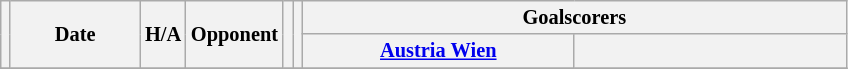<table class="wikitable" Style="text-align: center;font-size:85%">
<tr>
<th rowspan="2"></th>
<th rowspan="2" style="width:80px">Date</th>
<th rowspan="2">H/A</th>
<th rowspan="2">Opponent</th>
<th rowspan="2"><br></th>
<th rowspan="2"></th>
<th colspan="2">Goalscorers</th>
</tr>
<tr>
<th style="width:175px"><a href='#'>Austria Wien</a></th>
<th style="width:175px"></th>
</tr>
<tr>
</tr>
</table>
